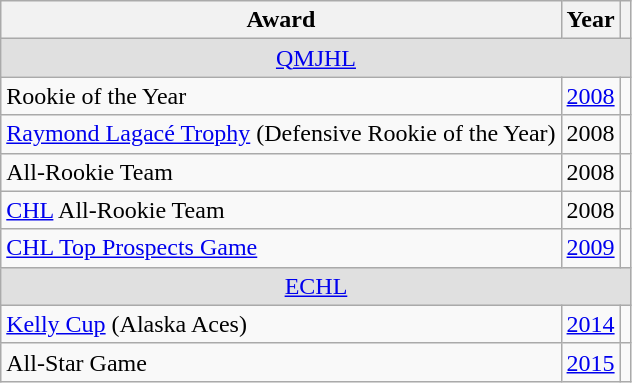<table class="wikitable">
<tr>
<th>Award</th>
<th>Year</th>
<th></th>
</tr>
<tr ALIGN="center" bgcolor="#e0e0e0">
<td colspan="3"><a href='#'>QMJHL</a></td>
</tr>
<tr>
<td>Rookie of the Year</td>
<td><a href='#'>2008</a></td>
<td></td>
</tr>
<tr>
<td><a href='#'>Raymond Lagacé Trophy</a> (Defensive Rookie of the Year)</td>
<td>2008</td>
<td></td>
</tr>
<tr>
<td>All-Rookie Team</td>
<td>2008</td>
<td></td>
</tr>
<tr>
<td><a href='#'>CHL</a> All-Rookie Team</td>
<td>2008</td>
<td></td>
</tr>
<tr>
<td><a href='#'>CHL Top Prospects Game</a></td>
<td><a href='#'>2009</a></td>
<td></td>
</tr>
<tr ALIGN="center" bgcolor="#e0e0e0">
<td colspan="3"><a href='#'>ECHL</a></td>
</tr>
<tr>
<td><a href='#'>Kelly Cup</a> (Alaska Aces)</td>
<td><a href='#'>2014</a></td>
<td></td>
</tr>
<tr>
<td>All-Star Game</td>
<td><a href='#'>2015</a></td>
<td></td>
</tr>
</table>
